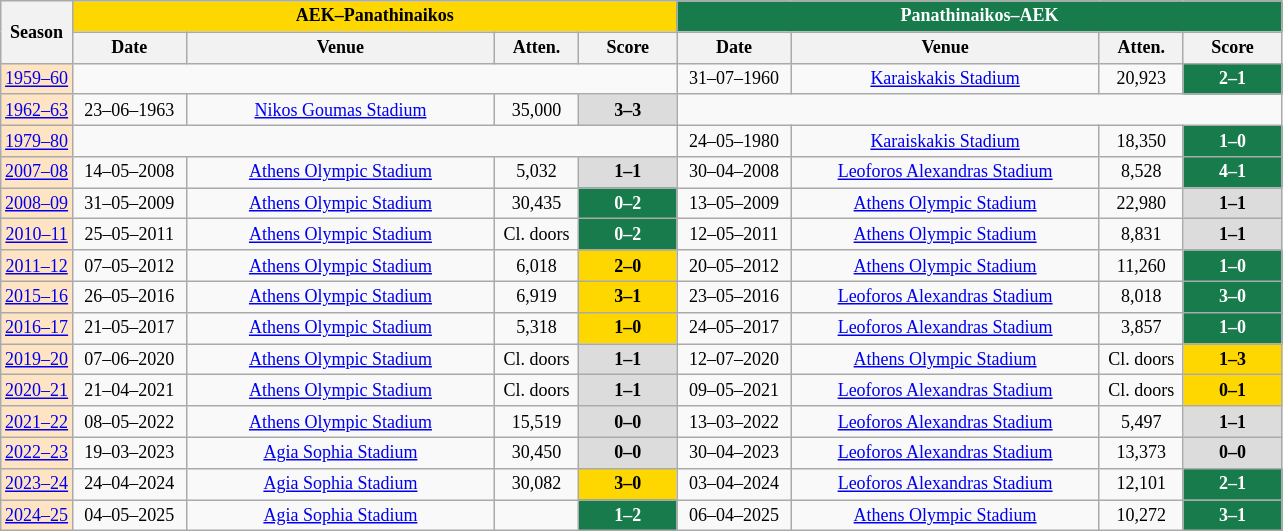<table class="wikitable" style="text-align: center; font-size: 12px">
<tr bgcolor=#f5f5f5>
<th rowspan=2>Season</th>
<th colspan=4 style="color:black; background:#FFD700">AEK–Panathinaikos</th>
<th colspan=4 style="color:white; background:#187B4C">Panathinaikos–AEK</th>
</tr>
<tr>
<th width="70">Date</th>
<th width="200">Venue</th>
<th width="50">Atten.</th>
<th width="60">Score</th>
<th width="70">Date</th>
<th width="200">Venue</th>
<th width="50">Atten.</th>
<th width="60">Score</th>
</tr>
<tr>
<td bgcolor=#ffe4c4><a href='#'>1959–60</a></td>
<td colspan=4></td>
<td>31–07–1960</td>
<td><a href='#'>Karaiskakis Stadium</a></td>
<td>20,923</td>
<td style="color:white; background:#187B4C"><strong>2–1</strong></td>
</tr>
<tr>
<td bgcolor=#ffe4c4><a href='#'>1962–63</a></td>
<td>23–06–1963</td>
<td><a href='#'>Nikos Goumas Stadium</a></td>
<td>35,000</td>
<td bgcolor=#dcdcdc><strong>3–3</strong></td>
<td colspan=4></td>
</tr>
<tr>
<td bgcolor=#ffe4c4><a href='#'>1979–80</a></td>
<td colspan=4></td>
<td>24–05–1980</td>
<td><a href='#'>Karaiskakis Stadium</a></td>
<td>18,350</td>
<td style="color:white; background:#187B4C"><strong>1–0</strong></td>
</tr>
<tr>
<td bgcolor=#ffe4c4><a href='#'>2007–08</a></td>
<td>14–05–2008</td>
<td><a href='#'>Athens Olympic Stadium</a></td>
<td>5,032</td>
<td bgcolor=#dcdcdc><strong>1–1</strong></td>
<td>30–04–2008</td>
<td><a href='#'>Leoforos Alexandras Stadium</a></td>
<td>8,528</td>
<td style="color:white; background:#187B4C"><strong>4–1</strong></td>
</tr>
<tr>
<td bgcolor=#ffe4c4><a href='#'>2008–09</a></td>
<td>31–05–2009</td>
<td><a href='#'>Athens Olympic Stadium</a></td>
<td>30,435</td>
<td style="color:white; background:#187B4C"><strong>0–2</strong></td>
<td>13–05–2009</td>
<td><a href='#'>Athens Olympic Stadium</a></td>
<td>22,980</td>
<td bgcolor=#dcdcdc><strong>1–1</strong></td>
</tr>
<tr>
<td bgcolor=#ffe4c4><a href='#'>2010–11</a></td>
<td>25–05–2011</td>
<td><a href='#'>Athens Olympic Stadium</a></td>
<td>Cl. doors</td>
<td style="color:white; background:#187B4C"><strong>0–2</strong></td>
<td>12–05–2011</td>
<td><a href='#'>Athens Olympic Stadium</a></td>
<td>8,831</td>
<td bgcolor=#dcdcdc><strong>1–1</strong></td>
</tr>
<tr>
<td bgcolor=#ffe4c4><a href='#'>2011–12</a></td>
<td>07–05–2012</td>
<td><a href='#'>Athens Olympic Stadium</a></td>
<td>6,018</td>
<td bgcolor=#ffd700><strong>2–0</strong></td>
<td>20–05–2012</td>
<td><a href='#'>Athens Olympic Stadium</a></td>
<td>11,260</td>
<td style="color:white; background:#187B4C"><strong>1–0</strong></td>
</tr>
<tr>
<td bgcolor=#ffe4c4><a href='#'>2015–16</a></td>
<td>26–05–2016</td>
<td><a href='#'>Athens Olympic Stadium</a></td>
<td>6,919</td>
<td bgcolor=#ffd700><strong>3–1</strong></td>
<td>23–05–2016</td>
<td><a href='#'>Leoforos Alexandras Stadium</a></td>
<td>8,018</td>
<td style="color:white; background:#187B4C"><strong>3–0</strong></td>
</tr>
<tr>
<td bgcolor=#ffe4c4><a href='#'>2016–17</a></td>
<td>21–05–2017</td>
<td><a href='#'>Athens Olympic Stadium</a></td>
<td>5,318</td>
<td bgcolor=#ffd700><strong>1–0</strong></td>
<td>24–05–2017</td>
<td><a href='#'>Leoforos Alexandras Stadium</a></td>
<td>3,857</td>
<td style="color:white; background:#187B4C"><strong>1–0</strong></td>
</tr>
<tr>
<td bgcolor=#ffe4c4><a href='#'>2019–20</a></td>
<td>07–06–2020</td>
<td><a href='#'>Athens Olympic Stadium</a></td>
<td>Cl. doors</td>
<td bgcolor=#dcdcdc><strong>1–1</strong></td>
<td>12–07–2020</td>
<td><a href='#'>Athens Olympic Stadium</a></td>
<td>Cl. doors</td>
<td bgcolor=#ffd700><strong>1–3</strong></td>
</tr>
<tr>
<td bgcolor=#ffe4c4><a href='#'>2020–21</a></td>
<td>21–04–2021</td>
<td><a href='#'>Athens Olympic Stadium</a></td>
<td>Cl. doors</td>
<td bgcolor=#dcdcdc><strong>1–1</strong></td>
<td>09–05–2021</td>
<td><a href='#'>Leoforos Alexandras Stadium</a></td>
<td>Cl. doors</td>
<td bgcolor=#ffd700><strong>0–1</strong></td>
</tr>
<tr>
<td bgcolor=#ffe4c4><a href='#'>2021–22</a></td>
<td>08–05–2022</td>
<td><a href='#'>Athens Olympic Stadium</a></td>
<td>15,519</td>
<td bgcolor=#dcdcdc><strong>0–0</strong></td>
<td>13–03–2022</td>
<td><a href='#'>Leoforos Alexandras Stadium</a></td>
<td>5,497</td>
<td bgcolor=#dcdcdc><strong>1–1</strong></td>
</tr>
<tr>
<td bgcolor=#ffe4c4><a href='#'>2022–23</a></td>
<td>19–03–2023</td>
<td><a href='#'>Agia Sophia Stadium</a></td>
<td>30,450</td>
<td bgcolor=#dcdcdc><strong>0–0</strong></td>
<td>30–04–2023</td>
<td><a href='#'>Leoforos Alexandras Stadium</a></td>
<td>13,373</td>
<td bgcolor=#dcdcdc><strong>0–0</strong></td>
</tr>
<tr>
<td bgcolor=#ffe4c4><a href='#'>2023–24</a></td>
<td>24–04–2024</td>
<td><a href='#'>Agia Sophia Stadium</a></td>
<td>30,082</td>
<td bgcolor=#ffd700><strong>3–0</strong></td>
<td>03–04–2024</td>
<td><a href='#'>Leoforos Alexandras Stadium</a></td>
<td>12,101</td>
<td style="color:white; background:#187B4C"><strong>2–1</strong></td>
</tr>
<tr>
<td bgcolor=#ffe4c4><a href='#'>2024–25</a></td>
<td>04–05–2025</td>
<td><a href='#'>Agia Sophia Stadium</a></td>
<td></td>
<td style="color:white; background:#187B4C"><strong>1–2</strong></td>
<td>06–04–2025</td>
<td><a href='#'>Athens Olympic Stadium</a></td>
<td>10,272</td>
<td style="color:white; background:#187B4C"><strong>3–1</strong></td>
</tr>
</table>
